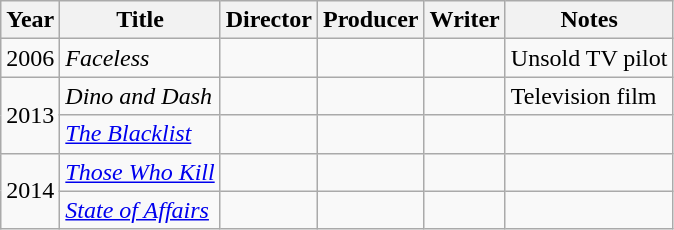<table class="wikitable">
<tr>
<th>Year</th>
<th>Title</th>
<th>Director</th>
<th>Producer</th>
<th>Writer</th>
<th>Notes</th>
</tr>
<tr>
<td>2006</td>
<td><em>Faceless</em></td>
<td></td>
<td></td>
<td></td>
<td>Unsold TV pilot</td>
</tr>
<tr>
<td rowspan="2">2013</td>
<td><em>Dino and Dash</em></td>
<td></td>
<td></td>
<td></td>
<td>Television film</td>
</tr>
<tr>
<td><em><a href='#'>The Blacklist</a></em></td>
<td></td>
<td></td>
<td></td>
<td></td>
</tr>
<tr>
<td rowspan="2">2014</td>
<td><em><a href='#'>Those Who Kill</a></em></td>
<td></td>
<td></td>
<td></td>
<td></td>
</tr>
<tr>
<td><em><a href='#'>State of Affairs</a></em></td>
<td></td>
<td></td>
<td></td>
<td></td>
</tr>
</table>
